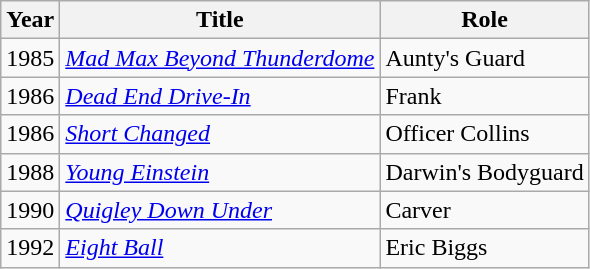<table class="wikitable sortable">
<tr>
<th>Year</th>
<th>Title</th>
<th>Role</th>
</tr>
<tr>
<td>1985</td>
<td><em><a href='#'>Mad Max Beyond Thunderdome</a></em></td>
<td>Aunty's Guard</td>
</tr>
<tr>
<td>1986</td>
<td><em><a href='#'>Dead End Drive-In</a></em></td>
<td>Frank</td>
</tr>
<tr>
<td>1986</td>
<td><em><a href='#'>Short Changed</a></em></td>
<td>Officer Collins</td>
</tr>
<tr>
<td>1988</td>
<td><em><a href='#'>Young Einstein</a></em></td>
<td>Darwin's Bodyguard</td>
</tr>
<tr>
<td>1990</td>
<td><em><a href='#'>Quigley Down Under</a></em></td>
<td>Carver</td>
</tr>
<tr>
<td>1992</td>
<td><em><a href='#'>Eight Ball</a></em></td>
<td>Eric Biggs</td>
</tr>
</table>
